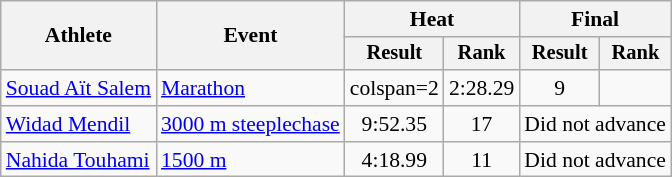<table class=wikitable style="font-size:90%">
<tr>
<th rowspan="2">Athlete</th>
<th rowspan="2">Event</th>
<th colspan="2">Heat</th>
<th colspan="2">Final</th>
</tr>
<tr style="font-size:95%">
<th>Result</th>
<th>Rank</th>
<th>Result</th>
<th>Rank</th>
</tr>
<tr align=center>
<td align=left><a href='#'>Souad Aït Salem</a></td>
<td align=left><a href='#'>Marathon</a></td>
<td>colspan=2 </td>
<td>2:28.29</td>
<td>9</td>
</tr>
<tr align=center>
<td align=left><a href='#'>Widad Mendil</a></td>
<td align=left><a href='#'>3000 m steeplechase</a></td>
<td>9:52.35</td>
<td>17</td>
<td colspan=2>Did not advance</td>
</tr>
<tr align=center>
<td align=left><a href='#'>Nahida Touhami</a></td>
<td align=left><a href='#'>1500 m</a></td>
<td>4:18.99</td>
<td>11</td>
<td colspan=2>Did not advance</td>
</tr>
</table>
